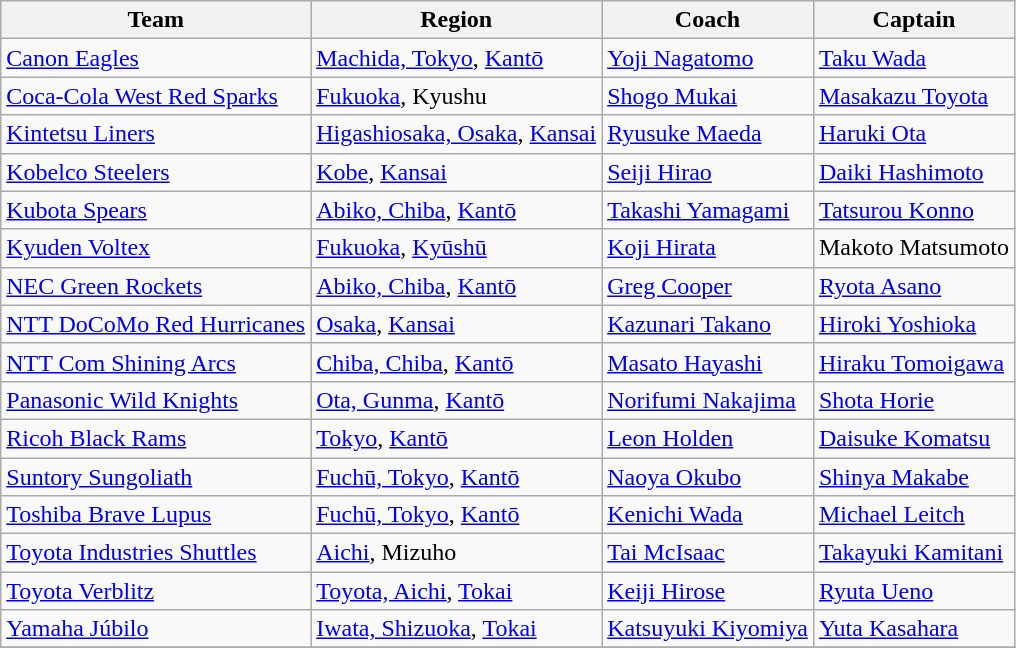<table class = "wikitable">
<tr>
<th>Team</th>
<th>Region</th>
<th>Coach</th>
<th>Captain</th>
</tr>
<tr>
<td><a href='#'>Canon Eagles</a></td>
<td><a href='#'>Machida, Tokyo</a>, <a href='#'>Kantō</a></td>
<td> <a href='#'>Yoji Nagatomo</a></td>
<td> <a href='#'>Taku Wada</a></td>
</tr>
<tr>
<td><a href='#'>Coca-Cola West Red Sparks</a></td>
<td><a href='#'>Fukuoka</a>, Kyushu</td>
<td> <a href='#'>Shogo Mukai</a></td>
<td> <a href='#'>Masakazu Toyota</a></td>
</tr>
<tr>
<td><a href='#'>Kintetsu Liners</a></td>
<td><a href='#'>Higashiosaka, Osaka</a>, <a href='#'>Kansai</a></td>
<td> <a href='#'>Ryusuke Maeda</a></td>
<td> <a href='#'>Haruki Ota</a></td>
</tr>
<tr>
<td><a href='#'>Kobelco Steelers</a></td>
<td><a href='#'>Kobe</a>, <a href='#'>Kansai</a></td>
<td> <a href='#'>Seiji Hirao</a></td>
<td> <a href='#'>Daiki Hashimoto</a></td>
</tr>
<tr>
<td><a href='#'>Kubota Spears</a></td>
<td><a href='#'>Abiko, Chiba</a>, <a href='#'>Kantō</a></td>
<td> <a href='#'>Takashi Yamagami</a></td>
<td> <a href='#'>Tatsurou Konno</a></td>
</tr>
<tr>
<td><a href='#'>Kyuden Voltex</a></td>
<td><a href='#'>Fukuoka</a>, <a href='#'>Kyūshū</a></td>
<td> <a href='#'>Koji Hirata</a></td>
<td> Makoto Matsumoto</td>
</tr>
<tr>
<td><a href='#'>NEC Green Rockets</a></td>
<td><a href='#'>Abiko, Chiba</a>, <a href='#'>Kantō</a></td>
<td> <a href='#'>Greg Cooper</a></td>
<td> <a href='#'>Ryota Asano</a></td>
</tr>
<tr>
<td><a href='#'>NTT DoCoMo Red Hurricanes</a></td>
<td><a href='#'>Osaka</a>, <a href='#'>Kansai</a></td>
<td> <a href='#'>Kazunari Takano</a></td>
<td> <a href='#'>Hiroki Yoshioka</a></td>
</tr>
<tr>
<td><a href='#'>NTT Com Shining Arcs</a></td>
<td><a href='#'>Chiba, Chiba</a>, <a href='#'>Kantō</a></td>
<td> <a href='#'>Masato Hayashi</a></td>
<td> <a href='#'>Hiraku Tomoigawa</a></td>
</tr>
<tr>
<td><a href='#'>Panasonic Wild Knights</a></td>
<td><a href='#'>Ota, Gunma</a>, <a href='#'>Kantō</a></td>
<td> <a href='#'>Norifumi Nakajima</a></td>
<td> <a href='#'>Shota Horie</a></td>
</tr>
<tr>
<td><a href='#'>Ricoh Black Rams</a></td>
<td><a href='#'>Tokyo</a>, <a href='#'>Kantō</a></td>
<td> <a href='#'>Leon Holden</a></td>
<td> <a href='#'>Daisuke Komatsu</a></td>
</tr>
<tr>
<td><a href='#'>Suntory Sungoliath</a></td>
<td><a href='#'>Fuchū, Tokyo</a>, <a href='#'>Kantō</a></td>
<td> <a href='#'>Naoya Okubo</a></td>
<td> <a href='#'>Shinya Makabe</a></td>
</tr>
<tr>
<td><a href='#'>Toshiba Brave Lupus</a></td>
<td><a href='#'>Fuchū, Tokyo</a>, <a href='#'>Kantō</a></td>
<td> <a href='#'>Kenichi Wada</a></td>
<td> <a href='#'>Michael Leitch</a></td>
</tr>
<tr>
<td><a href='#'>Toyota Industries Shuttles</a></td>
<td><a href='#'>Aichi</a>, Mizuho</td>
<td> <a href='#'>Tai McIsaac</a></td>
<td> <a href='#'>Takayuki Kamitani</a></td>
</tr>
<tr>
<td><a href='#'>Toyota Verblitz</a></td>
<td><a href='#'>Toyota, Aichi</a>, <a href='#'>Tokai</a></td>
<td> <a href='#'>Keiji Hirose</a></td>
<td> <a href='#'>Ryuta Ueno</a></td>
</tr>
<tr>
<td><a href='#'>Yamaha Júbilo</a></td>
<td><a href='#'>Iwata, Shizuoka</a>, <a href='#'>Tokai</a></td>
<td> <a href='#'>Katsuyuki Kiyomiya</a></td>
<td> <a href='#'>Yuta Kasahara</a></td>
</tr>
<tr>
</tr>
</table>
